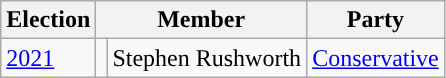<table class="wikitable">
<tr>
<th>Election</th>
<th colspan="2">Member</th>
<th>Party</th>
</tr>
<tr>
<td><a href='#'>2021</a></td>
<td rowspan="1" style="background-color: "></td>
<td rowspan="1">Stephen Rushworth</td>
<td rowspan="1"><a href='#'>Conservative</a></td>
</tr>
</table>
